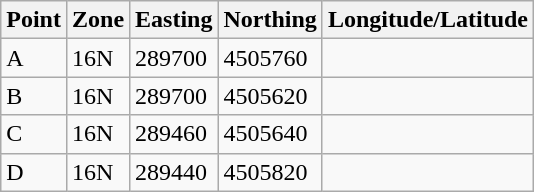<table class="wikitable">
<tr>
<th>Point</th>
<th>Zone</th>
<th>Easting</th>
<th>Northing</th>
<th>Longitude/Latitude</th>
</tr>
<tr>
<td>A</td>
<td>16N</td>
<td>289700</td>
<td>4505760</td>
<td></td>
</tr>
<tr>
<td>B</td>
<td>16N</td>
<td>289700</td>
<td>4505620</td>
<td></td>
</tr>
<tr>
<td>C</td>
<td>16N</td>
<td>289460</td>
<td>4505640</td>
<td></td>
</tr>
<tr>
<td>D</td>
<td>16N</td>
<td>289440</td>
<td>4505820</td>
<td></td>
</tr>
</table>
